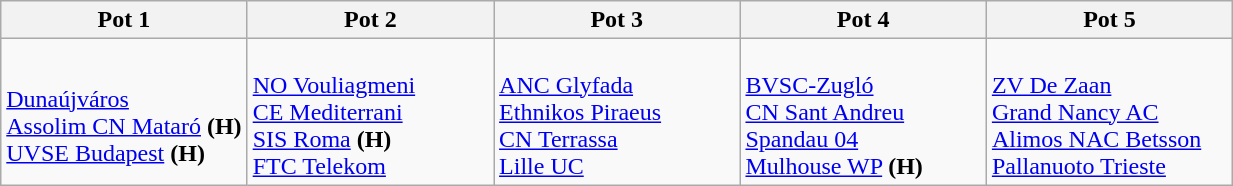<table class="wikitable collapsible">
<tr>
<th width=20%>Pot 1</th>
<th width=20%>Pot 2</th>
<th width=20%>Pot 3</th>
<th width=20%>Pot 4</th>
<th width=20%>Pot 5</th>
</tr>
<tr>
<td><br> <a href='#'>Dunaújváros</a><br>
 <a href='#'>Assolim CN Mataró</a> <strong>(H)</strong><br>
 <a href='#'>UVSE Budapest</a> <strong>(H)</strong><br>
</td>
<td><br> <a href='#'>NO Vouliagmeni</a><br>
 <a href='#'>CE Mediterrani</a><br>
 <a href='#'>SIS Roma</a> <strong>(H)</strong><br>
 <a href='#'>FTC Telekom</a></td>
<td><br> <a href='#'>ANC Glyfada</a><br>
 <a href='#'>Ethnikos Piraeus</a><br>
 <a href='#'>CN Terrassa</a><br>
 <a href='#'>Lille UC</a></td>
<td><br> <a href='#'>BVSC-Zugló</a><br>
 <a href='#'>CN Sant Andreu</a><br>
 <a href='#'>Spandau 04</a><br>
 <a href='#'>Mulhouse WP</a> <strong>(H)</strong></td>
<td><br> <a href='#'>ZV De Zaan</a><br>
 <a href='#'>Grand Nancy AC</a><br>
 <a href='#'>Alimos NAC Betsson</a><br>
 <a href='#'>Pallanuoto Trieste</a></td>
</tr>
</table>
